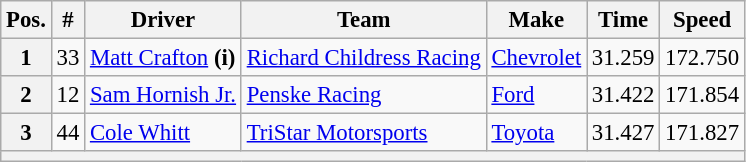<table class="wikitable" style="font-size:95%">
<tr>
<th>Pos.</th>
<th>#</th>
<th>Driver</th>
<th>Team</th>
<th>Make</th>
<th>Time</th>
<th>Speed</th>
</tr>
<tr>
<th>1</th>
<td>33</td>
<td><a href='#'>Matt Crafton</a> <strong>(i)</strong></td>
<td><a href='#'>Richard Childress Racing</a></td>
<td><a href='#'>Chevrolet</a></td>
<td>31.259</td>
<td>172.750</td>
</tr>
<tr>
<th>2</th>
<td>12</td>
<td><a href='#'>Sam Hornish Jr.</a></td>
<td><a href='#'>Penske Racing</a></td>
<td><a href='#'>Ford</a></td>
<td>31.422</td>
<td>171.854</td>
</tr>
<tr>
<th>3</th>
<td>44</td>
<td><a href='#'>Cole Whitt</a></td>
<td><a href='#'>TriStar Motorsports</a></td>
<td><a href='#'>Toyota</a></td>
<td>31.427</td>
<td>171.827</td>
</tr>
<tr>
<th colspan="7"></th>
</tr>
</table>
